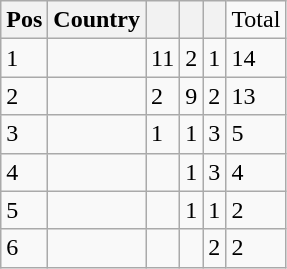<table class="wikitable">
<tr>
<th>Pos</th>
<th>Country</th>
<th bgcolor="gold"></th>
<th bgcolor="silver"></th>
<th bgcolor="CC9966"></th>
<td>Total</td>
</tr>
<tr>
<td>1</td>
<td></td>
<td>11</td>
<td>2</td>
<td>1</td>
<td>14</td>
</tr>
<tr>
<td>2</td>
<td></td>
<td>2</td>
<td>9</td>
<td>2</td>
<td>13</td>
</tr>
<tr>
<td>3</td>
<td></td>
<td>1</td>
<td>1</td>
<td>3</td>
<td>5</td>
</tr>
<tr>
<td>4</td>
<td></td>
<td></td>
<td>1</td>
<td>3</td>
<td>4</td>
</tr>
<tr>
<td>5</td>
<td></td>
<td></td>
<td>1</td>
<td>1</td>
<td>2</td>
</tr>
<tr>
<td>6</td>
<td></td>
<td></td>
<td></td>
<td>2</td>
<td>2</td>
</tr>
</table>
